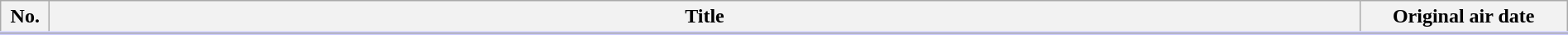<table class="wikitable" style="width:100%; margin:auto; background:#FFF;">
<tr style="border-bottom: 3px solid #CCF;">
<th style="width:2em;">No.</th>
<th>Title</th>
<th style="width:10em;">Original air date</th>
</tr>
<tr>
</tr>
</table>
